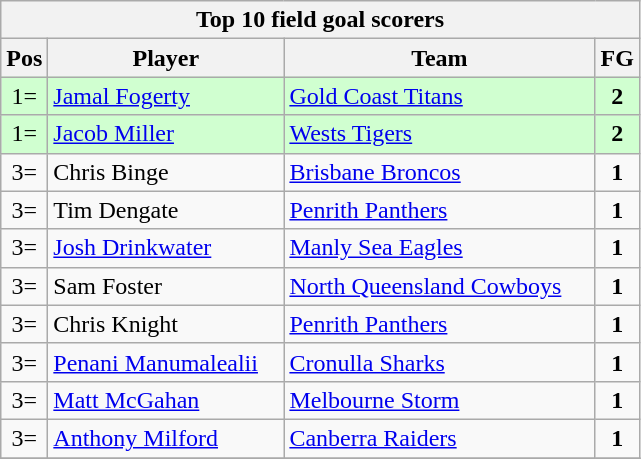<table class="wikitable" style="text-align:center;">
<tr>
<th colspan=9>Top 10 field goal scorers</th>
</tr>
<tr>
<th style="width:20px;">Pos</th>
<th style="width:150px;">Player</th>
<th style="width:200px;">Team</th>
<th style="width:20px;">FG</th>
</tr>
<tr bgcolor="#d0ffd0">
<td>1=</td>
<td style="text-align:left;"><a href='#'>Jamal Fogerty</a></td>
<td style="text-align:left;"> <a href='#'>Gold Coast Titans</a></td>
<td><strong>2</strong></td>
</tr>
<tr bgcolor="#d0ffd0">
<td>1=</td>
<td style="text-align:left;"><a href='#'>Jacob Miller</a></td>
<td style="text-align:left;"> <a href='#'>Wests Tigers</a></td>
<td><strong>2</strong></td>
</tr>
<tr>
<td>3=</td>
<td style="text-align:left;">Chris Binge</td>
<td style="text-align:left;"> <a href='#'>Brisbane Broncos</a></td>
<td><strong>1</strong></td>
</tr>
<tr>
<td>3=</td>
<td style="text-align:left;">Tim Dengate</td>
<td style="text-align:left;"> <a href='#'>Penrith Panthers</a></td>
<td><strong>1</strong></td>
</tr>
<tr>
<td>3=</td>
<td style="text-align:left;"><a href='#'>Josh Drinkwater</a></td>
<td style="text-align:left;"> <a href='#'>Manly Sea Eagles</a></td>
<td><strong>1</strong></td>
</tr>
<tr>
<td>3=</td>
<td style="text-align:left;">Sam Foster</td>
<td style="text-align:left;"> <a href='#'>North Queensland Cowboys</a></td>
<td><strong>1</strong></td>
</tr>
<tr>
<td>3=</td>
<td style="text-align:left;">Chris Knight</td>
<td style="text-align:left;"> <a href='#'>Penrith Panthers</a></td>
<td><strong>1</strong></td>
</tr>
<tr>
<td>3=</td>
<td style="text-align:left;"><a href='#'>Penani Manumalealii</a></td>
<td style="text-align:left;"> <a href='#'>Cronulla Sharks</a></td>
<td><strong>1</strong></td>
</tr>
<tr>
<td>3=</td>
<td style="text-align:left;"><a href='#'>Matt McGahan</a></td>
<td style="text-align:left;"> <a href='#'>Melbourne Storm</a></td>
<td><strong>1</strong></td>
</tr>
<tr>
<td>3=</td>
<td style="text-align:left;"><a href='#'>Anthony Milford</a></td>
<td style="text-align:left;"> <a href='#'>Canberra Raiders</a></td>
<td><strong>1</strong></td>
</tr>
<tr>
</tr>
</table>
